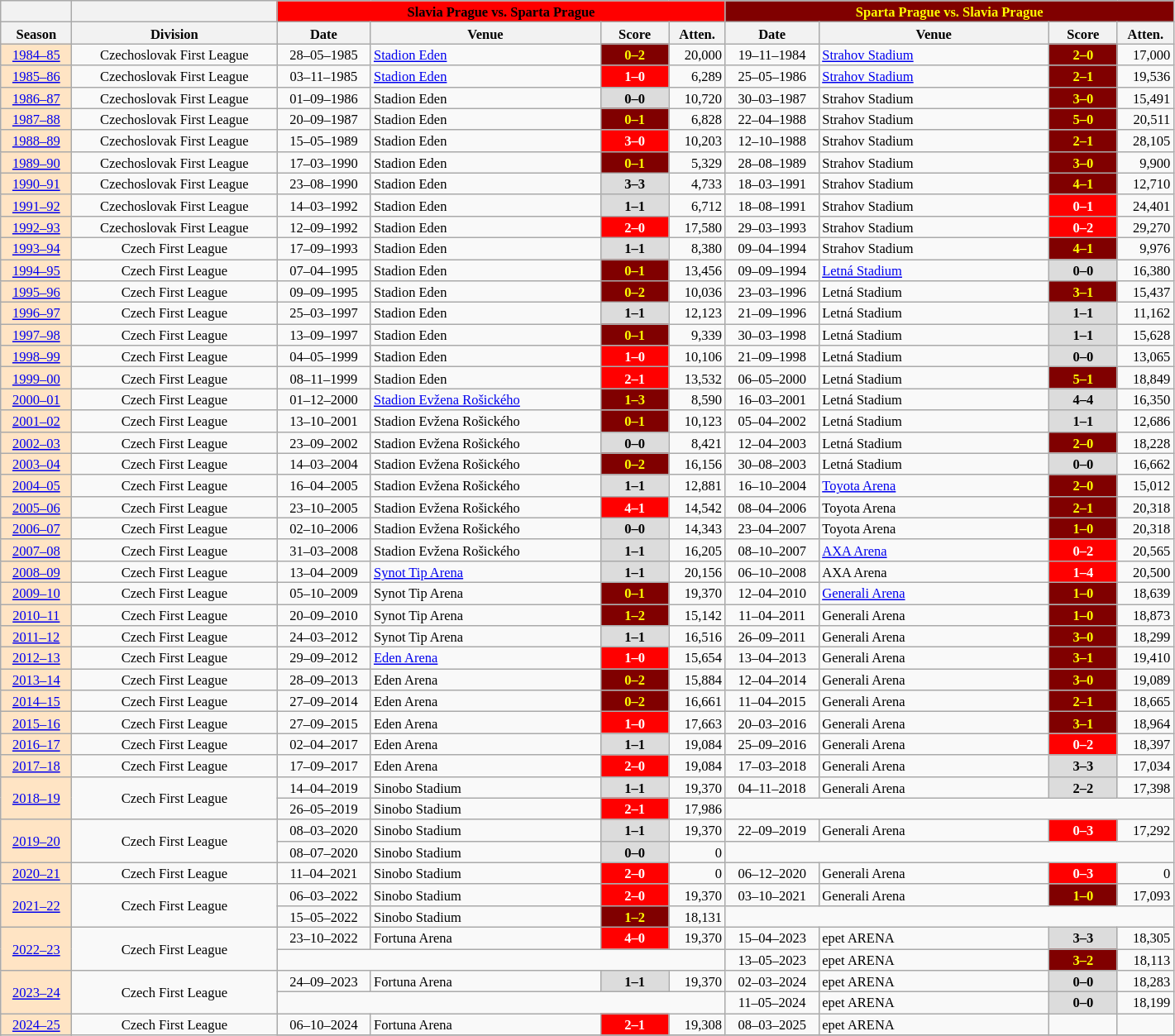<table class="wikitable" style="text-align: center; font-size: 11px">
<tr bgcolor=#f5f5f5>
<th></th>
<th></th>
<th colspan=4 style="color:black;background:#ff0000">Slavia Prague vs. Sparta Prague</th>
<th colspan=4 style="color:yellow;background:#800000">Sparta Prague vs. Slavia Prague</th>
</tr>
<tr>
<th width="52">Season</th>
<th width="160">Division</th>
<th width="70">Date</th>
<th width="180">Venue</th>
<th width="50">Score</th>
<th width="40">Atten.</th>
<th width="70">Date</th>
<th width="180">Venue</th>
<th width="50">Score</th>
<th width="40">Atten.</th>
</tr>
<tr>
<td bgcolor=#ffe4c4 rowspan="1"><a href='#'>1984–85</a></td>
<td>Czechoslovak First League</td>
<td>28–05–1985</td>
<td align="left"><a href='#'>Stadion Eden</a></td>
<td style="color:yellow;background:#800000"><strong>0–2</strong></td>
<td align="right">20,000</td>
<td>19–11–1984</td>
<td align="left"><a href='#'>Strahov Stadium</a></td>
<td style="color:yellow;background:#800000"><strong>2–0</strong></td>
<td align="right">17,000</td>
</tr>
<tr>
<td bgcolor=#ffe4c4 rowspan="1"><a href='#'>1985–86</a></td>
<td>Czechoslovak First League</td>
<td>03–11–1985</td>
<td align="left"><a href='#'>Stadion Eden</a></td>
<td style="color:white;background:#ff0000"><strong>1–0</strong></td>
<td align="right">6,289</td>
<td>25–05–1986</td>
<td align="left"><a href='#'>Strahov Stadium</a></td>
<td style="color:yellow;background:#800000"><strong>2–1</strong></td>
<td align="right">19,536</td>
</tr>
<tr>
<td bgcolor=#ffe4c4 rowspan="1"><a href='#'>1986–87</a></td>
<td>Czechoslovak First League</td>
<td>01–09–1986</td>
<td align="left">Stadion Eden</td>
<td bgcolor=#dcdcdc><strong>0–0</strong></td>
<td align="right">10,720</td>
<td>30–03–1987</td>
<td align="left">Strahov Stadium</td>
<td style="color:yellow;background:#800000"><strong>3–0</strong></td>
<td align="right">15,491</td>
</tr>
<tr>
<td bgcolor=#ffe4c4 rowspan="1"><a href='#'>1987–88</a></td>
<td>Czechoslovak First League</td>
<td>20–09–1987</td>
<td align="left">Stadion Eden</td>
<td style="color:yellow;background:#800000"><strong>0–1</strong></td>
<td align="right">6,828</td>
<td>22–04–1988</td>
<td align="left">Strahov Stadium</td>
<td style="color:yellow;background:#800000"><strong>5–0</strong></td>
<td align="right">20,511</td>
</tr>
<tr>
<td bgcolor=#ffe4c4 rowspan="1"><a href='#'>1988–89</a></td>
<td>Czechoslovak First League</td>
<td>15–05–1989</td>
<td align="left">Stadion Eden</td>
<td style="color:white;background:#ff0000"><strong>3–0</strong></td>
<td align="right">10,203</td>
<td>12–10–1988</td>
<td align="left">Strahov Stadium</td>
<td style="color:yellow;background:#800000"><strong>2–1</strong></td>
<td align="right">28,105</td>
</tr>
<tr>
<td bgcolor=#ffe4c4 rowspan="1"><a href='#'>1989–90</a></td>
<td>Czechoslovak First League</td>
<td>17–03–1990</td>
<td align="left">Stadion Eden</td>
<td style="color:yellow;background:#800000"><strong>0–1</strong></td>
<td align="right">5,329</td>
<td>28–08–1989</td>
<td align="left">Strahov Stadium</td>
<td style="color:yellow;background:#800000"><strong>3–0</strong></td>
<td align="right">9,900</td>
</tr>
<tr>
<td bgcolor=#ffe4c4 rowspan="1"><a href='#'>1990–91</a></td>
<td>Czechoslovak First League</td>
<td>23–08–1990</td>
<td align="left">Stadion Eden</td>
<td bgcolor=#dcdcdc><strong>3–3</strong></td>
<td align="right">4,733</td>
<td>18–03–1991</td>
<td align="left">Strahov Stadium</td>
<td style="color:yellow;background:#800000"><strong>4–1</strong></td>
<td align="right">12,710</td>
</tr>
<tr>
<td bgcolor=#ffe4c4 rowspan="1"><a href='#'>1991–92</a></td>
<td>Czechoslovak First League</td>
<td>14–03–1992</td>
<td align="left">Stadion Eden</td>
<td bgcolor=#dcdcdc><strong>1–1</strong></td>
<td align="right">6,712</td>
<td>18–08–1991</td>
<td align="left">Strahov Stadium</td>
<td style="color:white;background:#ff0000"><strong>0–1</strong></td>
<td align="right">24,401</td>
</tr>
<tr>
<td bgcolor=#ffe4c4 rowspan="1"><a href='#'>1992–93</a></td>
<td>Czechoslovak First League</td>
<td>12–09–1992</td>
<td align="left">Stadion Eden</td>
<td style="color:white;background:#ff0000"><strong>2–0</strong></td>
<td align="right">17,580</td>
<td>29–03–1993</td>
<td align="left">Strahov Stadium</td>
<td style="color:white;background:#ff0000"><strong>0–2</strong></td>
<td align="right">29,270</td>
</tr>
<tr>
<td bgcolor=#ffe4c4 rowspan="1"><a href='#'>1993–94</a></td>
<td>Czech First League</td>
<td>17–09–1993</td>
<td align="left">Stadion Eden</td>
<td bgcolor=#dcdcdc><strong>1–1</strong></td>
<td align="right">8,380</td>
<td>09–04–1994</td>
<td align="left">Strahov Stadium</td>
<td style="color:yellow;background:#800000"><strong>4–1</strong></td>
<td align="right">9,976</td>
</tr>
<tr>
<td bgcolor=#ffe4c4 rowspan="1"><a href='#'>1994–95</a></td>
<td>Czech First League</td>
<td>07–04–1995</td>
<td align="left">Stadion Eden</td>
<td style="color:yellow;background:#800000"><strong>0–1</strong></td>
<td align="right">13,456</td>
<td>09–09–1994</td>
<td align="left"><a href='#'>Letná Stadium</a></td>
<td bgcolor=#dcdcdc><strong>0–0</strong></td>
<td align="right">16,380</td>
</tr>
<tr>
<td bgcolor=#ffe4c4 rowspan="1"><a href='#'>1995–96</a></td>
<td>Czech First League</td>
<td>09–09–1995</td>
<td align="left">Stadion Eden</td>
<td style="color:yellow;background:#800000"><strong>0–2</strong></td>
<td align="right">10,036</td>
<td>23–03–1996</td>
<td align="left">Letná Stadium</td>
<td style="color:yellow;background:#800000"><strong>3–1</strong></td>
<td align="right">15,437</td>
</tr>
<tr>
<td bgcolor=#ffe4c4 rowspan="1"><a href='#'>1996–97</a></td>
<td>Czech First League</td>
<td>25–03–1997</td>
<td align="left">Stadion Eden</td>
<td bgcolor=#dcdcdc><strong>1–1</strong></td>
<td align="right">12,123</td>
<td>21–09–1996</td>
<td align="left">Letná Stadium</td>
<td bgcolor=#dcdcdc><strong>1–1</strong></td>
<td align="right">11,162</td>
</tr>
<tr>
<td bgcolor=#ffe4c4 rowspan="1"><a href='#'>1997–98</a></td>
<td>Czech First League</td>
<td>13–09–1997</td>
<td align="left">Stadion Eden</td>
<td style="color:yellow;background:#800000"><strong>0–1</strong></td>
<td align="right">9,339</td>
<td>30–03–1998</td>
<td align="left">Letná Stadium</td>
<td bgcolor=#dcdcdc><strong>1–1</strong></td>
<td align="right">15,628</td>
</tr>
<tr>
<td bgcolor=#ffe4c4 rowspan="1"><a href='#'>1998–99</a></td>
<td>Czech First League</td>
<td>04–05–1999</td>
<td align="left">Stadion Eden</td>
<td style="color:white;background:#ff0000"><strong>1–0</strong></td>
<td align="right">10,106</td>
<td>21–09–1998</td>
<td align="left">Letná Stadium</td>
<td bgcolor=#dcdcdc><strong>0–0</strong></td>
<td align="right">13,065</td>
</tr>
<tr>
<td bgcolor=#ffe4c4 rowspan="1"><a href='#'>1999–00</a></td>
<td>Czech First League</td>
<td>08–11–1999</td>
<td align="left">Stadion Eden</td>
<td style="color:white;background:#ff0000"><strong>2–1</strong></td>
<td align="right">13,532</td>
<td>06–05–2000</td>
<td align="left">Letná Stadium</td>
<td style="color:yellow;background:#800000"><strong>5–1</strong></td>
<td align="right">18,849</td>
</tr>
<tr>
<td bgcolor=#ffe4c4 rowspan="1"><a href='#'>2000–01</a></td>
<td>Czech First League</td>
<td>01–12–2000</td>
<td align="left"><a href='#'>Stadion Evžena Rošického</a></td>
<td style="color:yellow;background:#800000"><strong>1–3</strong></td>
<td align="right">8,590</td>
<td>16–03–2001</td>
<td align="left">Letná Stadium</td>
<td bgcolor=#dcdcdc><strong>4–4</strong></td>
<td align="right">16,350</td>
</tr>
<tr>
<td bgcolor=#ffe4c4 rowspan="1"><a href='#'>2001–02</a></td>
<td>Czech First League</td>
<td>13–10–2001</td>
<td align="left">Stadion Evžena Rošického</td>
<td style="color:yellow;background:#800000"><strong>0–1</strong></td>
<td align="right">10,123</td>
<td>05–04–2002</td>
<td align="left">Letná Stadium</td>
<td bgcolor=#dcdcdc><strong>1–1</strong></td>
<td align="right">12,686</td>
</tr>
<tr>
<td bgcolor=#ffe4c4 rowspan="1"><a href='#'>2002–03</a></td>
<td>Czech First League</td>
<td>23–09–2002</td>
<td align="left">Stadion Evžena Rošického</td>
<td bgcolor=#dcdcdc><strong>0–0</strong></td>
<td align="right">8,421</td>
<td>12–04–2003</td>
<td align="left">Letná Stadium</td>
<td style="color:yellow;background:#800000"><strong>2–0</strong></td>
<td align="right">18,228</td>
</tr>
<tr>
<td bgcolor=#ffe4c4 rowspan="1"><a href='#'>2003–04</a></td>
<td>Czech First League</td>
<td>14–03–2004</td>
<td align="left">Stadion Evžena Rošického</td>
<td style="color:yellow;background:#800000"><strong>0–2</strong></td>
<td align="right">16,156</td>
<td>30–08–2003</td>
<td align="left">Letná Stadium</td>
<td bgcolor=#dcdcdc><strong>0–0</strong></td>
<td align="right">16,662</td>
</tr>
<tr>
<td bgcolor=#ffe4c4 rowspan="1"><a href='#'>2004–05</a></td>
<td>Czech First League</td>
<td>16–04–2005</td>
<td align="left">Stadion Evžena Rošického</td>
<td bgcolor=#dcdcdc><strong>1–1</strong></td>
<td align="right">12,881</td>
<td>16–10–2004</td>
<td align="left"><a href='#'>Toyota Arena</a></td>
<td style="color:yellow;background:#800000"><strong>2–0</strong></td>
<td align="right">15,012</td>
</tr>
<tr>
<td bgcolor=#ffe4c4 rowspan="1"><a href='#'>2005–06</a></td>
<td>Czech First League</td>
<td>23–10–2005</td>
<td align="left">Stadion Evžena Rošického</td>
<td style="color:white;background:#ff0000"><strong>4–1</strong></td>
<td align="right">14,542</td>
<td>08–04–2006</td>
<td align="left">Toyota Arena</td>
<td style="color:yellow;background:#800000"><strong>2–1</strong></td>
<td align="right">20,318</td>
</tr>
<tr>
<td bgcolor=#ffe4c4 rowspan="1"><a href='#'>2006–07</a></td>
<td>Czech First League</td>
<td>02–10–2006</td>
<td align="left">Stadion Evžena Rošického</td>
<td bgcolor=#dcdcdc><strong>0–0</strong></td>
<td align="right">14,343</td>
<td>23–04–2007</td>
<td align="left">Toyota Arena</td>
<td style="color:yellow;background:#800000"><strong>1–0</strong></td>
<td align="right">20,318</td>
</tr>
<tr>
<td bgcolor=#ffe4c4 rowspan="1"><a href='#'>2007–08</a></td>
<td>Czech First League</td>
<td>31–03–2008</td>
<td align="left">Stadion Evžena Rošického</td>
<td bgcolor=#dcdcdc><strong>1–1</strong></td>
<td align="right">16,205</td>
<td>08–10–2007</td>
<td align="left"><a href='#'>AXA Arena</a></td>
<td style="color:white;background:#ff0000"><strong>0–2</strong></td>
<td align="right">20,565</td>
</tr>
<tr>
<td bgcolor=#ffe4c4 rowspan="1"><a href='#'>2008–09</a></td>
<td>Czech First League</td>
<td>13–04–2009</td>
<td align="left"><a href='#'>Synot Tip Arena</a></td>
<td bgcolor=#dcdcdc><strong>1–1</strong></td>
<td align="right">20,156</td>
<td>06–10–2008</td>
<td align="left">AXA Arena</td>
<td style="color:white;background:#ff0000"><strong>1–4</strong></td>
<td align="right">20,500</td>
</tr>
<tr>
<td bgcolor=#ffe4c4 rowspan="1"><a href='#'>2009–10</a></td>
<td>Czech First League</td>
<td>05–10–2009</td>
<td align="left">Synot Tip Arena</td>
<td style="color:yellow;background:#800000"><strong>0–1</strong></td>
<td align="right">19,370</td>
<td>12–04–2010</td>
<td align="left"><a href='#'>Generali Arena</a></td>
<td style="color:yellow;background:#800000"><strong>1–0</strong></td>
<td align="right">18,639</td>
</tr>
<tr>
<td bgcolor=#ffe4c4 rowspan="1"><a href='#'>2010–11</a></td>
<td>Czech First League</td>
<td>20–09–2010</td>
<td align="left">Synot Tip Arena</td>
<td style="color:yellow;background:#800000"><strong>1–2</strong></td>
<td align="right">15,142</td>
<td>11–04–2011</td>
<td align="left">Generali Arena</td>
<td style="color:yellow;background:#800000"><strong>1–0</strong></td>
<td align="right">18,873</td>
</tr>
<tr>
<td bgcolor=#ffe4c4 rowspan="1"><a href='#'>2011–12</a></td>
<td>Czech First League</td>
<td>24–03–2012</td>
<td align="left">Synot Tip Arena</td>
<td bgcolor=#dcdcdc><strong>1–1</strong></td>
<td align="right">16,516</td>
<td>26–09–2011</td>
<td align="left">Generali Arena</td>
<td style="color:yellow;background:#800000"><strong>3–0</strong></td>
<td align="right">18,299</td>
</tr>
<tr>
<td bgcolor=#ffe4c4 rowspan="1"><a href='#'>2012–13</a></td>
<td>Czech First League</td>
<td>29–09–2012</td>
<td align="left"><a href='#'>Eden Arena</a></td>
<td style="color:white;background:#ff0000"><strong>1–0</strong></td>
<td align="right">15,654</td>
<td>13–04–2013</td>
<td align="left">Generali Arena</td>
<td style="color:yellow;background:#800000"><strong>3–1</strong></td>
<td align="right">19,410</td>
</tr>
<tr>
<td bgcolor=#ffe4c4 rowspan="1"><a href='#'>2013–14</a></td>
<td>Czech First League</td>
<td>28–09–2013</td>
<td align="left">Eden Arena</td>
<td style="color:yellow;background:#800000"><strong>0–2</strong></td>
<td align="right">15,884</td>
<td>12–04–2014</td>
<td align="left">Generali Arena</td>
<td style="color:yellow;background:#800000"><strong>3–0</strong></td>
<td align="right">19,089</td>
</tr>
<tr>
<td bgcolor=#ffe4c4 rowspan="1"><a href='#'>2014–15</a></td>
<td>Czech First League</td>
<td>27–09–2014</td>
<td align="left">Eden Arena</td>
<td style="color:yellow;background:#800000"><strong>0–2</strong></td>
<td align="right">16,661</td>
<td>11–04–2015</td>
<td align="left">Generali Arena</td>
<td style="color:yellow;background:#800000"><strong>2–1</strong></td>
<td align="right">18,665</td>
</tr>
<tr>
<td bgcolor=#ffe4c4 rowspan="1"><a href='#'>2015–16</a></td>
<td>Czech First League</td>
<td>27–09–2015</td>
<td align="left">Eden Arena</td>
<td style="color:white;background:#ff0000"><strong>1–0</strong></td>
<td align="right">17,663</td>
<td>20–03–2016</td>
<td align="left">Generali Arena</td>
<td style="color:yellow;background:#800000"><strong>3–1</strong></td>
<td align="right">18,964</td>
</tr>
<tr>
<td bgcolor=#ffe4c4 rowspan="1"><a href='#'>2016–17</a></td>
<td>Czech First League</td>
<td>02–04–2017</td>
<td align="left">Eden Arena</td>
<td bgcolor=#dcdcdc><strong>1–1</strong></td>
<td align="right">19,084</td>
<td>25–09–2016</td>
<td align="left">Generali Arena</td>
<td style="color:white;background:#ff0000"><strong>0–2</strong></td>
<td align="right">18,397</td>
</tr>
<tr>
<td bgcolor=#ffe4c4 rowspan="1"><a href='#'>2017–18</a></td>
<td>Czech First League</td>
<td>17–09–2017</td>
<td align="left">Eden Arena</td>
<td style="color:white;background:#ff0000"><strong>2–0</strong></td>
<td align="right">19,084</td>
<td>17–03–2018</td>
<td align="left">Generali Arena</td>
<td bgcolor=#dcdcdc><strong>3–3</strong></td>
<td align="right">17,034</td>
</tr>
<tr>
<td bgcolor=#ffe4c4 rowspan="2"><a href='#'>2018–19</a></td>
<td rowspan="2">Czech First League</td>
<td>14–04–2019</td>
<td align="left">Sinobo Stadium</td>
<td bgcolor=#dcdcdc><strong>1–1</strong></td>
<td align="right">19,370</td>
<td>04–11–2018</td>
<td align="left">Generali Arena</td>
<td bgcolor=#dcdcdc><strong>2–2</strong></td>
<td align="right">17,398</td>
</tr>
<tr>
<td>26–05–2019</td>
<td align="left">Sinobo Stadium</td>
<td style="color:white;background:#ff0000"><strong>2–1</strong></td>
<td align="right">17,986</td>
</tr>
<tr>
<td bgcolor=#ffe4c4 rowspan="2"><a href='#'>2019–20</a></td>
<td rowspan="2">Czech First League</td>
<td>08–03–2020</td>
<td align="left">Sinobo Stadium</td>
<td bgcolor=#dcdcdc><strong>1–1</strong></td>
<td align="right">19,370</td>
<td>22–09–2019</td>
<td align="left">Generali Arena</td>
<td style="color:white;background:#ff0000"><strong>0–3</strong></td>
<td align="right">17,292</td>
</tr>
<tr>
<td>08–07–2020</td>
<td align="left">Sinobo Stadium</td>
<td bgcolor=#dcdcdc><strong>0–0</strong></td>
<td align="right">0</td>
</tr>
<tr>
<td bgcolor=#ffe4c4><a href='#'>2020–21</a></td>
<td>Czech First League</td>
<td>11–04–2021</td>
<td align="left">Sinobo Stadium</td>
<td style="color:white;background:#ff0000"><strong>2–0</strong></td>
<td align="right">0</td>
<td>06–12–2020</td>
<td align="left">Generali Arena</td>
<td style="color:white;background:#ff0000"><strong>0–3</strong></td>
<td align="right">0</td>
</tr>
<tr>
<td bgcolor=#ffe4c4 rowspan="2"><a href='#'>2021–22</a></td>
<td rowspan="2">Czech First League</td>
<td>06–03–2022</td>
<td align="left">Sinobo Stadium</td>
<td style="color:white;background:#ff0000"><strong>2–0</strong></td>
<td align="right">19,370</td>
<td>03–10–2021</td>
<td align="left">Generali Arena</td>
<td style="color:yellow;background:#800000"><strong>1–0</strong></td>
<td align="right">17,093</td>
</tr>
<tr>
<td>15–05–2022</td>
<td align="left">Sinobo Stadium</td>
<td style="color:yellow;background:#800000"><strong>1–2</strong></td>
<td align="right">18,131</td>
</tr>
<tr>
<td bgcolor=#ffe4c4 rowspan="2"><a href='#'>2022–23</a></td>
<td rowspan="2">Czech First League</td>
<td>23–10–2022</td>
<td align="left">Fortuna Arena</td>
<td style="color:white;background:#ff0000"><strong>4–0</strong></td>
<td align="right">19,370</td>
<td>15–04–2023</td>
<td align="left">epet ARENA</td>
<td bgcolor=#dcdcdc><strong>3–3</strong></td>
<td align="right">18,305</td>
</tr>
<tr>
<td colspan="4"></td>
<td>13–05–2023</td>
<td align="left">epet ARENA</td>
<td style="color:yellow;background:#800000"><strong>3–2</strong></td>
<td align="right">18,113</td>
</tr>
<tr>
<td bgcolor=#ffe4c4 rowspan="2"><a href='#'>2023–24</a></td>
<td rowspan="2">Czech First League</td>
<td>24–09–2023</td>
<td align="left">Fortuna Arena</td>
<td bgcolor=#dcdcdc><strong>1–1</strong></td>
<td align="right">19,370</td>
<td>02–03–2024</td>
<td align="left">epet ARENA</td>
<td bgcolor=#dcdcdc><strong>0–0</strong></td>
<td align="right">18,283</td>
</tr>
<tr>
<td colspan="4"></td>
<td>11–05–2024</td>
<td align="left">epet ARENA</td>
<td bgcolor=#dcdcdc><strong>0–0</strong></td>
<td align="right">18,199</td>
</tr>
<tr>
<td bgcolor=#ffe4c4 rowspan="2"><a href='#'>2024–25</a></td>
<td rowspan="2">Czech First League</td>
<td>06–10–2024</td>
<td align="left">Fortuna Arena</td>
<td style="color:white;background:#ff0000"><strong>2–1</strong></td>
<td align="right">19,308</td>
<td>08–03–2025</td>
<td align="left">epet ARENA</td>
<td></td>
<td align="right"></td>
</tr>
<tr>
</tr>
</table>
